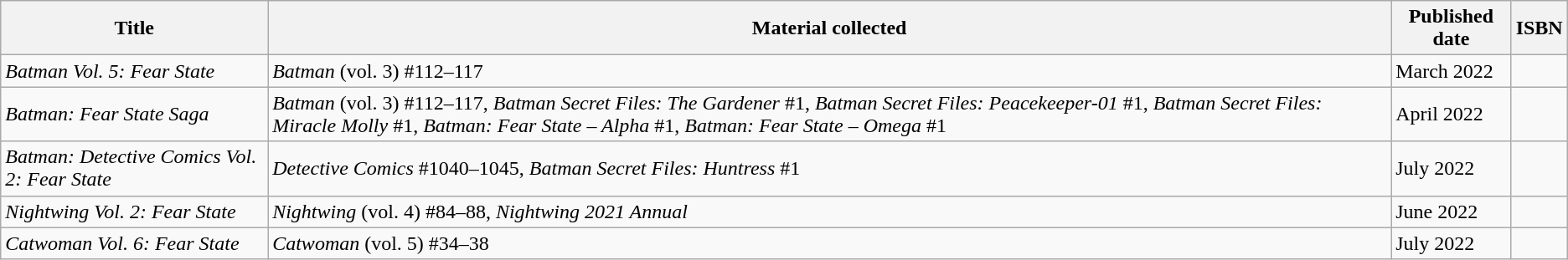<table class="wikitable">
<tr>
<th>Title</th>
<th>Material collected</th>
<th>Published date</th>
<th>ISBN</th>
</tr>
<tr>
<td><em>Batman Vol. 5: Fear State</em></td>
<td><em>Batman</em> (vol. 3) #112–117</td>
<td>March 2022</td>
<td></td>
</tr>
<tr>
<td><em>Batman: Fear State Saga</em></td>
<td><em>Batman</em> (vol. 3) #112–117, <em>Batman Secret Files: The Gardener</em> #1, <em>Batman Secret Files: Peacekeeper-01</em> #1, <em>Batman Secret Files: Miracle Molly</em> #1, <em>Batman: Fear State – Alpha</em> #1, <em>Batman: Fear State – Omega</em> #1</td>
<td>April 2022</td>
<td></td>
</tr>
<tr>
<td><em>Batman: Detective Comics Vol. 2: Fear State</em></td>
<td><em>Detective Comics</em> #1040–1045, <em>Batman Secret Files: Huntress</em> #1</td>
<td>July 2022</td>
<td></td>
</tr>
<tr>
<td><em>Nightwing Vol. 2: Fear State</em></td>
<td><em>Nightwing</em> (vol. 4) #84–88, <em>Nightwing 2021 Annual</em></td>
<td>June 2022</td>
<td></td>
</tr>
<tr>
<td><em>Catwoman Vol. 6: Fear State</em></td>
<td><em>Catwoman</em> (vol. 5) #34–38</td>
<td>July 2022</td>
<td></td>
</tr>
</table>
